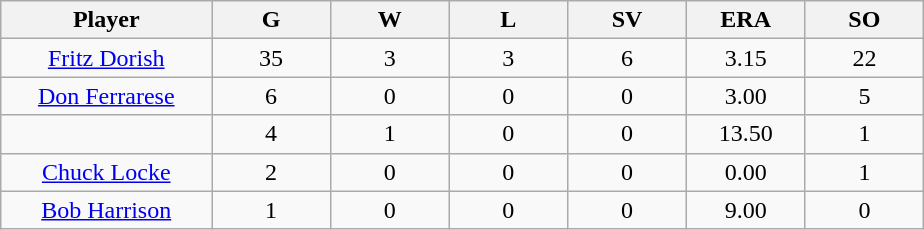<table class="wikitable sortable">
<tr>
<th bgcolor="#DDDDFF" width="16%">Player</th>
<th bgcolor="#DDDDFF" width="9%">G</th>
<th bgcolor="#DDDDFF" width="9%">W</th>
<th bgcolor="#DDDDFF" width="9%">L</th>
<th bgcolor="#DDDDFF" width="9%">SV</th>
<th bgcolor="#DDDDFF" width="9%">ERA</th>
<th bgcolor="#DDDDFF" width="9%">SO</th>
</tr>
<tr align="center">
<td><a href='#'>Fritz Dorish</a></td>
<td>35</td>
<td>3</td>
<td>3</td>
<td>6</td>
<td>3.15</td>
<td>22</td>
</tr>
<tr align=center>
<td><a href='#'>Don Ferrarese</a></td>
<td>6</td>
<td>0</td>
<td>0</td>
<td>0</td>
<td>3.00</td>
<td>5</td>
</tr>
<tr align=center>
<td></td>
<td>4</td>
<td>1</td>
<td>0</td>
<td>0</td>
<td>13.50</td>
<td>1</td>
</tr>
<tr align="center">
<td><a href='#'>Chuck Locke</a></td>
<td>2</td>
<td>0</td>
<td>0</td>
<td>0</td>
<td>0.00</td>
<td>1</td>
</tr>
<tr align=center>
<td><a href='#'>Bob Harrison</a></td>
<td>1</td>
<td>0</td>
<td>0</td>
<td>0</td>
<td>9.00</td>
<td>0</td>
</tr>
</table>
